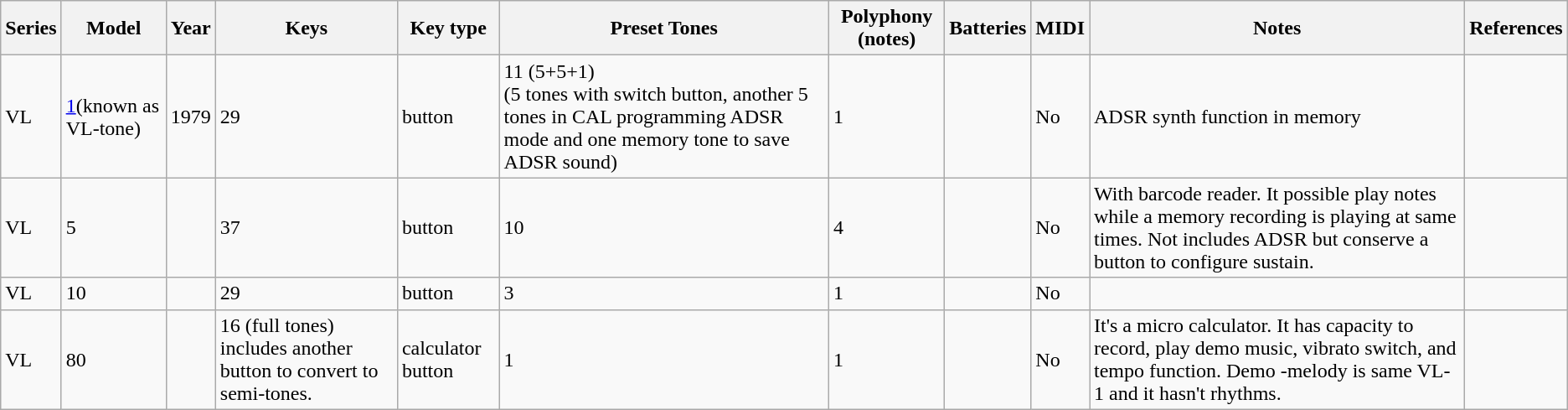<table class="wikitable sortable">
<tr>
<th><strong>Series</strong></th>
<th><strong>Model</strong></th>
<th><strong>Year</strong></th>
<th><strong>Keys</strong></th>
<th><strong>Key type</strong></th>
<th><strong>Preset Tones</strong></th>
<th><strong>Polyphony (notes)</strong></th>
<th><strong>Batteries</strong></th>
<th><strong>MIDI</strong></th>
<th><strong>Notes</strong></th>
<th><strong>References</strong></th>
</tr>
<tr>
<td>VL</td>
<td><a href='#'>1</a>(known as VL-tone)</td>
<td>1979</td>
<td>29</td>
<td>button</td>
<td>11 (5+5+1)<br>(5 tones with switch button, another 5 tones in CAL programming ADSR mode and one memory tone to save ADSR sound)</td>
<td>1</td>
<td></td>
<td>No</td>
<td>ADSR synth function in memory</td>
<td></td>
</tr>
<tr>
<td>VL</td>
<td>5</td>
<td></td>
<td>37</td>
<td>button</td>
<td>10</td>
<td>4</td>
<td></td>
<td>No</td>
<td>With barcode reader. It possible play notes while a memory recording is playing at same times. Not includes ADSR but conserve a button to configure sustain.</td>
<td></td>
</tr>
<tr>
<td>VL</td>
<td>10</td>
<td></td>
<td>29</td>
<td>button</td>
<td>3</td>
<td>1</td>
<td></td>
<td>No</td>
<td></td>
<td></td>
</tr>
<tr>
<td>VL</td>
<td>80</td>
<td></td>
<td>16 (full tones) includes another button to convert to semi-tones.</td>
<td>calculator button</td>
<td>1</td>
<td>1</td>
<td></td>
<td>No</td>
<td>It's a micro calculator. It has capacity to record, play demo music, vibrato switch, and tempo function. Demo -melody is same VL-1 and it hasn't rhythms.</td>
<td></td>
</tr>
</table>
